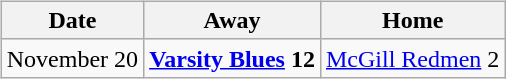<table cellspacing="10">
<tr>
<td valign="top"><br><table class="wikitable">
<tr>
<th>Date</th>
<th>Away</th>
<th>Home</th>
</tr>
<tr>
<td>November 20</td>
<td><strong><a href='#'>Varsity Blues</a> 12</strong></td>
<td><a href='#'>McGill Redmen</a> 2</td>
</tr>
</table>
</td>
</tr>
</table>
